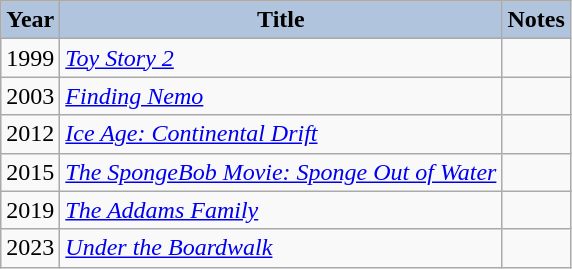<table class="wikitable sortable plainrowheaders">
<tr>
<th style="background:#b0c4de;">Year</th>
<th style="background:#b0c4de;">Title</th>
<th class="unsortable" style="background:#b0c4de;">Notes</th>
</tr>
<tr>
<td>1999</td>
<td><em><a href='#'>Toy Story 2</a></em></td>
<td></td>
</tr>
<tr>
<td>2003</td>
<td><em><a href='#'>Finding Nemo</a></em></td>
<td></td>
</tr>
<tr>
<td>2012</td>
<td><em><a href='#'>Ice Age: Continental Drift</a></em></td>
<td></td>
</tr>
<tr>
<td>2015</td>
<td><em><a href='#'>The SpongeBob Movie: Sponge Out of Water</a></em></td>
<td></td>
</tr>
<tr>
<td>2019</td>
<td><a href='#'><em>The Addams Family</em></a></td>
<td></td>
</tr>
<tr>
<td>2023</td>
<td><em><a href='#'>Under the Boardwalk</a></em></td>
<td></td>
</tr>
</table>
